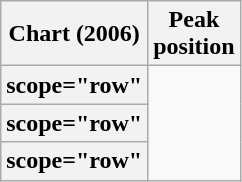<table class="wikitable plainrowheaders sortable">
<tr>
<th scope="col">Chart (2006)</th>
<th scope="col">Peak<br>position</th>
</tr>
<tr>
<th>scope="row" </th>
</tr>
<tr>
<th>scope="row" </th>
</tr>
<tr>
<th>scope="row" </th>
</tr>
</table>
